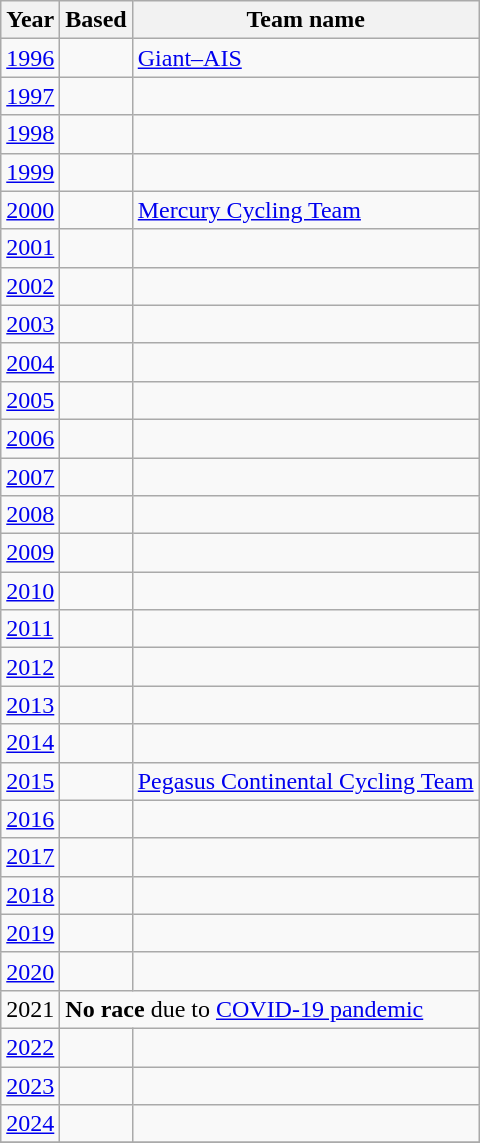<table class="wikitable sortable">
<tr>
<th>Year</th>
<th>Based</th>
<th>Team name</th>
</tr>
<tr>
<td><a href='#'>1996</a></td>
<td></td>
<td><a href='#'>Giant–AIS</a></td>
</tr>
<tr>
<td><a href='#'>1997</a></td>
<td></td>
<td></td>
</tr>
<tr>
<td><a href='#'>1998</a></td>
<td></td>
<td></td>
</tr>
<tr>
<td><a href='#'>1999</a></td>
<td></td>
<td></td>
</tr>
<tr>
<td><a href='#'>2000</a></td>
<td></td>
<td><a href='#'>Mercury Cycling Team</a></td>
</tr>
<tr>
<td><a href='#'>2001</a></td>
<td></td>
<td></td>
</tr>
<tr>
<td><a href='#'>2002</a></td>
<td></td>
<td></td>
</tr>
<tr>
<td><a href='#'>2003</a></td>
<td></td>
<td></td>
</tr>
<tr>
<td><a href='#'>2004</a></td>
<td></td>
<td></td>
</tr>
<tr>
<td><a href='#'>2005</a></td>
<td></td>
<td></td>
</tr>
<tr>
<td><a href='#'>2006</a></td>
<td></td>
<td></td>
</tr>
<tr>
<td><a href='#'>2007</a></td>
<td></td>
<td></td>
</tr>
<tr>
<td><a href='#'>2008</a></td>
<td></td>
<td></td>
</tr>
<tr>
<td><a href='#'>2009</a></td>
<td></td>
<td></td>
</tr>
<tr>
<td><a href='#'>2010</a></td>
<td></td>
<td></td>
</tr>
<tr>
<td><a href='#'>2011</a></td>
<td></td>
<td></td>
</tr>
<tr>
<td><a href='#'>2012</a></td>
<td></td>
<td></td>
</tr>
<tr>
<td><a href='#'>2013</a></td>
<td></td>
<td></td>
</tr>
<tr>
<td><a href='#'>2014</a></td>
<td></td>
<td></td>
</tr>
<tr>
<td><a href='#'>2015</a></td>
<td></td>
<td><a href='#'>Pegasus Continental Cycling Team</a></td>
</tr>
<tr>
<td><a href='#'>2016</a></td>
<td></td>
<td></td>
</tr>
<tr>
<td><a href='#'>2017</a></td>
<td></td>
<td></td>
</tr>
<tr>
<td><a href='#'>2018</a></td>
<td></td>
<td></td>
</tr>
<tr>
<td><a href='#'>2019</a></td>
<td></td>
<td></td>
</tr>
<tr>
<td><a href='#'>2020</a></td>
<td></td>
<td></td>
</tr>
<tr>
<td>2021</td>
<td rowspan=1 colspan=2><strong>No race</strong> due to <a href='#'>COVID-19 pandemic</a></td>
</tr>
<tr>
<td><a href='#'>2022</a></td>
<td></td>
<td></td>
</tr>
<tr>
<td><a href='#'>2023</a></td>
<td></td>
<td></td>
</tr>
<tr>
<td><a href='#'>2024</a></td>
<td></td>
<td></td>
</tr>
<tr>
</tr>
</table>
